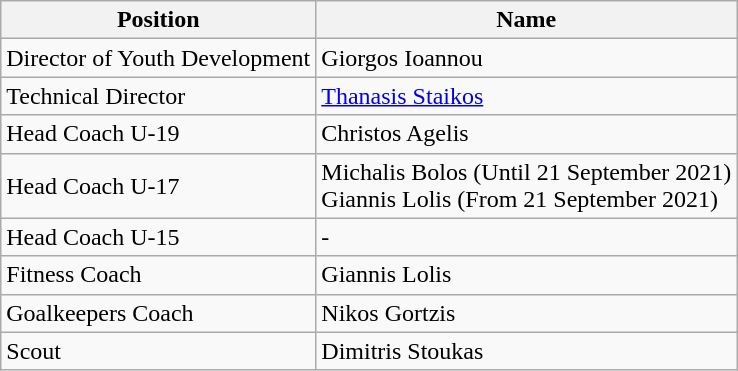<table class="wikitable">
<tr>
<th>Position</th>
<th>Name</th>
</tr>
<tr>
<td>Director of Youth Development</td>
<td>Giorgos Ioannou</td>
</tr>
<tr>
<td>Technical Director</td>
<td><a href='#'>Thanasis Staikos</a></td>
</tr>
<tr>
<td>Head Coach U-19</td>
<td>Christos Agelis</td>
</tr>
<tr>
<td>Head Coach U-17</td>
<td>Michalis Bolos (Until 21 September 2021)<br>Giannis Lolis (From 21 September 2021)</td>
</tr>
<tr>
<td>Head Coach U-15</td>
<td>-</td>
</tr>
<tr>
<td>Fitness Coach</td>
<td>Giannis Lolis</td>
</tr>
<tr>
<td>Goalkeepers Coach</td>
<td>Nikos Gortzis</td>
</tr>
<tr>
<td>Scout</td>
<td>Dimitris Stoukas</td>
</tr>
</table>
